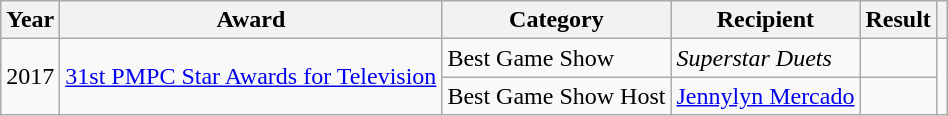<table class="wikitable">
<tr>
<th>Year</th>
<th>Award</th>
<th>Category</th>
<th>Recipient</th>
<th>Result</th>
<th></th>
</tr>
<tr>
<td rowspan=2>2017</td>
<td rowspan=2><a href='#'>31st PMPC Star Awards for Television</a></td>
<td>Best Game Show</td>
<td><em>Superstar Duets</em></td>
<td></td>
<td rowspan=2></td>
</tr>
<tr>
<td>Best Game Show Host</td>
<td><a href='#'>Jennylyn Mercado</a></td>
<td></td>
</tr>
</table>
